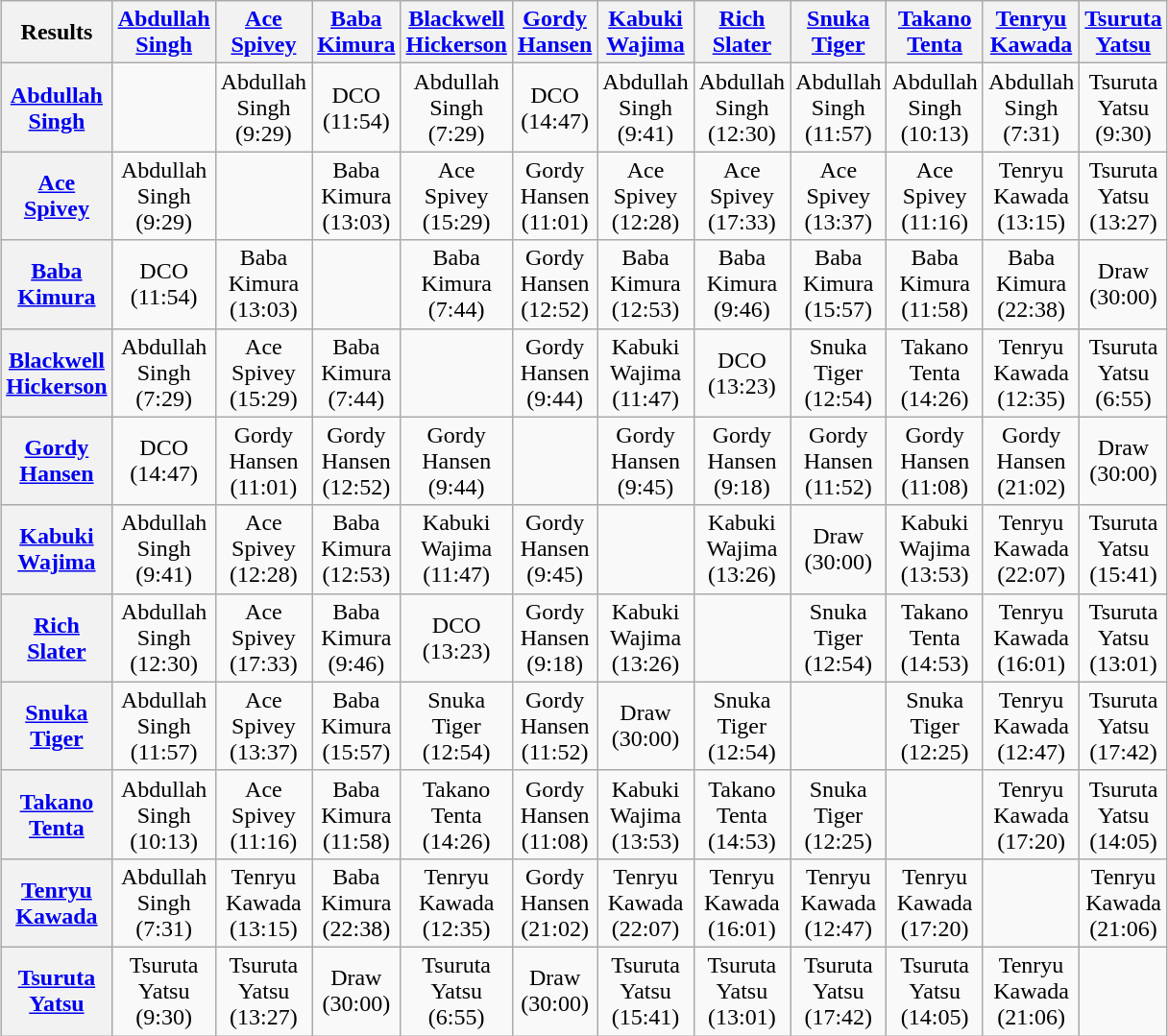<table class="wikitable" style="text-align:center; margin: 1em auto 1em auto">
<tr>
<th>Results</th>
<th><a href='#'>Abdullah</a><br><a href='#'>Singh</a></th>
<th><a href='#'>Ace</a><br><a href='#'>Spivey</a></th>
<th><a href='#'>Baba</a><br><a href='#'>Kimura</a></th>
<th><a href='#'>Blackwell</a><br><a href='#'>Hickerson</a></th>
<th><a href='#'>Gordy</a><br><a href='#'>Hansen</a></th>
<th><a href='#'>Kabuki</a><br><a href='#'>Wajima</a></th>
<th><a href='#'>Rich</a><br><a href='#'>Slater</a></th>
<th><a href='#'>Snuka</a><br><a href='#'>Tiger</a></th>
<th><a href='#'>Takano</a><br><a href='#'>Tenta</a></th>
<th><a href='#'>Tenryu</a><br><a href='#'>Kawada</a></th>
<th><a href='#'>Tsuruta</a><br><a href='#'>Yatsu</a></th>
</tr>
<tr>
<th><a href='#'>Abdullah</a><br><a href='#'>Singh</a></th>
<td></td>
<td>Abdullah<br>Singh<br>(9:29)</td>
<td>DCO<br>(11:54)</td>
<td>Abdullah<br>Singh<br>(7:29)</td>
<td>DCO<br>(14:47)</td>
<td>Abdullah<br>Singh<br>(9:41)</td>
<td>Abdullah<br>Singh<br>(12:30)</td>
<td>Abdullah<br>Singh<br>(11:57)</td>
<td>Abdullah<br>Singh<br>(10:13)</td>
<td>Abdullah<br>Singh<br>(7:31)</td>
<td>Tsuruta<br>Yatsu<br>(9:30)</td>
</tr>
<tr>
<th><a href='#'>Ace</a><br><a href='#'>Spivey</a></th>
<td>Abdullah<br>Singh<br>(9:29)</td>
<td></td>
<td>Baba<br>Kimura<br>(13:03)</td>
<td>Ace<br>Spivey<br>(15:29)</td>
<td>Gordy<br>Hansen<br>(11:01)</td>
<td>Ace<br>Spivey<br>(12:28)</td>
<td>Ace<br>Spivey<br>(17:33)</td>
<td>Ace<br>Spivey<br>(13:37)</td>
<td>Ace<br>Spivey<br>(11:16)</td>
<td>Tenryu<br>Kawada<br>(13:15)</td>
<td>Tsuruta<br>Yatsu<br>(13:27)</td>
</tr>
<tr>
<th><a href='#'>Baba</a><br><a href='#'>Kimura</a></th>
<td>DCO<br>(11:54)</td>
<td>Baba<br>Kimura<br>(13:03)</td>
<td></td>
<td>Baba<br>Kimura<br>(7:44)</td>
<td>Gordy<br>Hansen<br>(12:52)</td>
<td>Baba<br>Kimura<br>(12:53)</td>
<td>Baba<br>Kimura<br>(9:46)</td>
<td>Baba<br>Kimura<br>(15:57)</td>
<td>Baba<br>Kimura<br>(11:58)</td>
<td>Baba<br>Kimura<br>(22:38)</td>
<td>Draw<br>(30:00)</td>
</tr>
<tr>
<th><a href='#'>Blackwell</a><br><a href='#'>Hickerson</a></th>
<td>Abdullah<br>Singh<br>(7:29)</td>
<td>Ace<br>Spivey<br>(15:29)</td>
<td>Baba<br>Kimura<br>(7:44)</td>
<td></td>
<td>Gordy<br>Hansen<br>(9:44)</td>
<td>Kabuki<br>Wajima<br>(11:47)</td>
<td>DCO<br>(13:23)</td>
<td>Snuka<br>Tiger<br>(12:54)</td>
<td>Takano<br>Tenta<br>(14:26)</td>
<td>Tenryu<br>Kawada<br>(12:35)</td>
<td>Tsuruta<br>Yatsu<br>(6:55)</td>
</tr>
<tr>
<th><a href='#'>Gordy</a><br><a href='#'>Hansen</a></th>
<td>DCO<br>(14:47)</td>
<td>Gordy<br>Hansen<br>(11:01)</td>
<td>Gordy<br>Hansen<br>(12:52)</td>
<td>Gordy<br>Hansen<br>(9:44)</td>
<td></td>
<td>Gordy<br>Hansen<br>(9:45)</td>
<td>Gordy<br>Hansen<br>(9:18)</td>
<td>Gordy<br>Hansen<br>(11:52)</td>
<td>Gordy<br>Hansen<br>(11:08)</td>
<td>Gordy<br>Hansen<br>(21:02)</td>
<td>Draw<br>(30:00)</td>
</tr>
<tr>
<th><a href='#'>Kabuki</a><br><a href='#'>Wajima</a></th>
<td>Abdullah<br>Singh<br>(9:41)</td>
<td>Ace<br>Spivey<br>(12:28)</td>
<td>Baba<br>Kimura<br>(12:53)</td>
<td>Kabuki<br>Wajima<br>(11:47)</td>
<td>Gordy<br>Hansen<br>(9:45)</td>
<td></td>
<td>Kabuki<br>Wajima<br>(13:26)</td>
<td>Draw<br>(30:00)</td>
<td>Kabuki<br>Wajima<br>(13:53)</td>
<td>Tenryu<br>Kawada<br>(22:07)</td>
<td>Tsuruta<br>Yatsu<br>(15:41)</td>
</tr>
<tr>
<th><a href='#'>Rich</a><br><a href='#'>Slater</a></th>
<td>Abdullah<br>Singh<br>(12:30)</td>
<td>Ace<br>Spivey<br>(17:33)</td>
<td>Baba<br>Kimura<br>(9:46)</td>
<td>DCO<br>(13:23)</td>
<td>Gordy<br>Hansen<br>(9:18)</td>
<td>Kabuki<br>Wajima<br>(13:26)</td>
<td></td>
<td>Snuka<br>Tiger<br>(12:54)</td>
<td>Takano<br>Tenta<br>(14:53)</td>
<td>Tenryu<br>Kawada<br>(16:01)</td>
<td>Tsuruta<br>Yatsu<br>(13:01)</td>
</tr>
<tr>
<th><a href='#'>Snuka</a><br><a href='#'>Tiger</a></th>
<td>Abdullah<br>Singh<br>(11:57)</td>
<td>Ace<br>Spivey<br>(13:37)</td>
<td>Baba<br>Kimura<br>(15:57)</td>
<td>Snuka<br>Tiger<br>(12:54)</td>
<td>Gordy<br>Hansen<br>(11:52)</td>
<td>Draw<br>(30:00)</td>
<td>Snuka<br>Tiger<br>(12:54)</td>
<td></td>
<td>Snuka<br>Tiger<br>(12:25)</td>
<td>Tenryu<br>Kawada<br>(12:47)</td>
<td>Tsuruta<br>Yatsu<br>(17:42)</td>
</tr>
<tr>
<th><a href='#'>Takano</a><br><a href='#'>Tenta</a></th>
<td>Abdullah<br>Singh<br>(10:13)</td>
<td>Ace<br>Spivey<br>(11:16)</td>
<td>Baba<br>Kimura<br>(11:58)</td>
<td>Takano<br>Tenta<br>(14:26)</td>
<td>Gordy<br>Hansen<br>(11:08)</td>
<td>Kabuki<br>Wajima<br>(13:53)</td>
<td>Takano<br>Tenta<br>(14:53)</td>
<td>Snuka<br>Tiger<br>(12:25)</td>
<td></td>
<td>Tenryu<br>Kawada<br>(17:20)</td>
<td>Tsuruta<br>Yatsu<br>(14:05)</td>
</tr>
<tr>
<th><a href='#'>Tenryu</a><br><a href='#'>Kawada</a></th>
<td>Abdullah<br>Singh<br>(7:31)</td>
<td>Tenryu<br>Kawada<br>(13:15)</td>
<td>Baba<br>Kimura<br>(22:38)</td>
<td>Tenryu<br>Kawada<br>(12:35)</td>
<td>Gordy<br>Hansen<br>(21:02)</td>
<td>Tenryu<br>Kawada<br>(22:07)</td>
<td>Tenryu<br>Kawada<br>(16:01)</td>
<td>Tenryu<br>Kawada<br>(12:47)</td>
<td>Tenryu<br>Kawada<br>(17:20)</td>
<td></td>
<td>Tenryu<br>Kawada<br>(21:06)</td>
</tr>
<tr>
<th><a href='#'>Tsuruta</a><br><a href='#'>Yatsu</a></th>
<td>Tsuruta<br>Yatsu<br>(9:30)</td>
<td>Tsuruta<br>Yatsu<br>(13:27)</td>
<td>Draw<br>(30:00)</td>
<td>Tsuruta<br>Yatsu<br>(6:55)</td>
<td>Draw<br>(30:00)</td>
<td>Tsuruta<br>Yatsu<br>(15:41)</td>
<td>Tsuruta<br>Yatsu<br>(13:01)</td>
<td>Tsuruta<br>Yatsu<br>(17:42)</td>
<td>Tsuruta<br>Yatsu<br>(14:05)</td>
<td>Tenryu<br>Kawada<br>(21:06)</td>
<td></td>
</tr>
</table>
